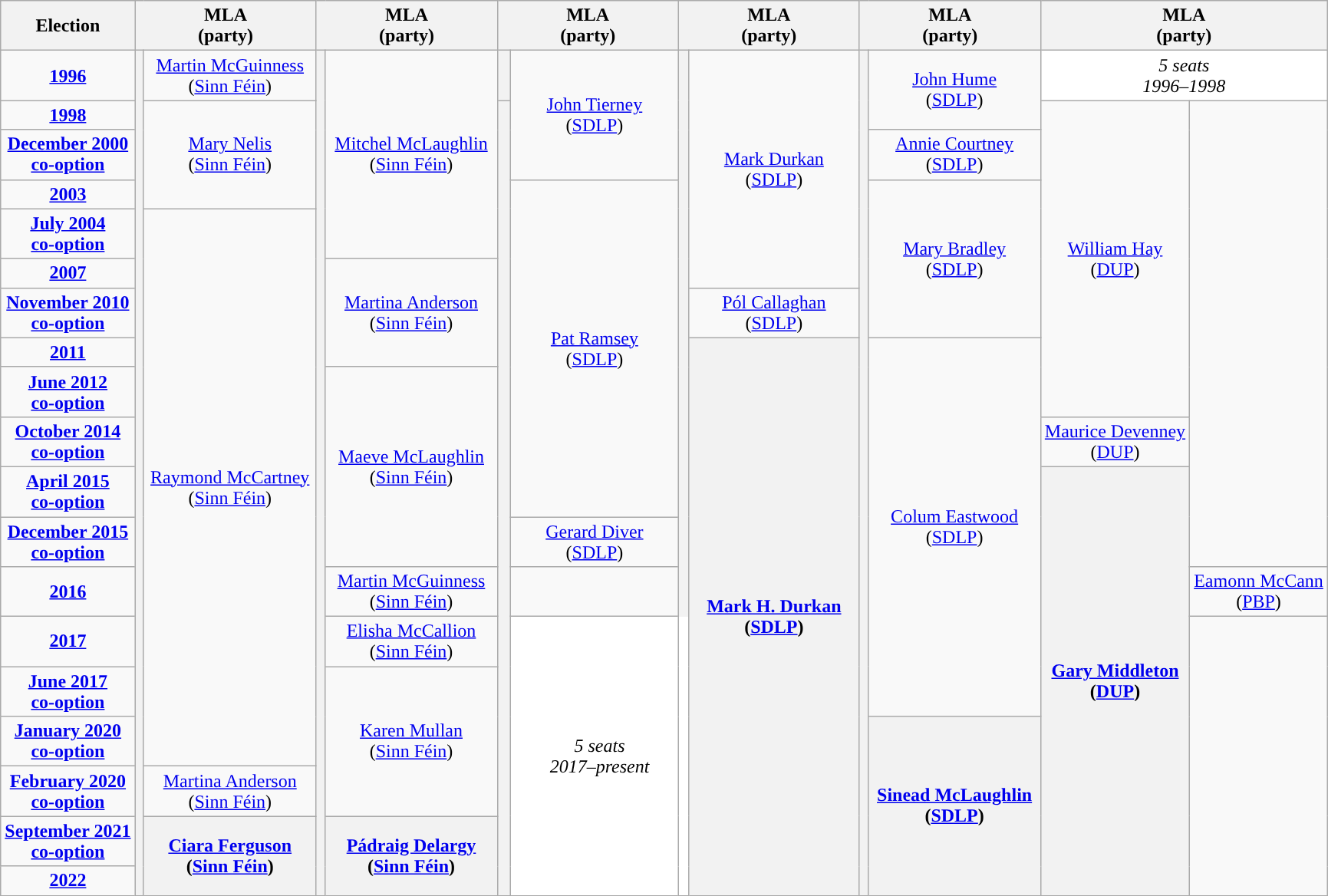<table class="wikitable" style="text-align:center">
<tr>
<th>Election</th>
<th scope="col" width="150" colspan = "2">MLA<br> (party)</th>
<th scope="col" width="150" colspan = "2">MLA<br> (party)</th>
<th scope="col" width="150" colspan = "2">MLA<br> (party)</th>
<th scope="col" width="150" colspan = "2">MLA<br> (party)</th>
<th scope="col" width="150" colspan = "2">MLA<br> (party)</th>
<th scope="col" width="150" colspan = "2">MLA<br> (party)</th>
</tr>
<tr>
<td><strong><a href='#'>1996</a></strong></td>
<th rowspan="19" style="background-color: "></th>
<td><a href='#'>Martin McGuinness</a><br>(<a href='#'>Sinn Féin</a>)</td>
<th rowspan="19" style="background-color: "></th>
<td rowspan=5><a href='#'>Mitchel McLaughlin</a><br>(<a href='#'>Sinn Féin</a>)</td>
<th style="background-color: "></th>
<td rowspan=3><a href='#'>John Tierney</a><br>(<a href='#'>SDLP</a>)</td>
<th rowspan="19" style="background-color: "></th>
<td rowspan=6><a href='#'>Mark Durkan</a><br>(<a href='#'>SDLP</a>)</td>
<th rowspan="19" style="background-color: "></th>
<td rowspan=2><a href='#'>John Hume</a><br>(<a href='#'>SDLP</a>)</td>
<td style="background-color:#FFFFFF" colspan=2><em>5 seats<br>1996–1998</em></td>
</tr>
<tr>
<td><strong><a href='#'>1998</a></strong></td>
<td rowspan=3><a href='#'>Mary Nelis</a><br>(<a href='#'>Sinn Féin</a>)</td>
<th rowspan="18" style="background-color: "></th>
<td rowspan=8><a href='#'>William Hay</a><br>(<a href='#'>DUP</a>)</td>
</tr>
<tr>
<td><strong><a href='#'>December 2000<br>co-option</a></strong></td>
<td><a href='#'>Annie Courtney</a><br>(<a href='#'>SDLP</a>)</td>
</tr>
<tr>
<td><strong><a href='#'>2003</a></strong></td>
<td rowspan=8><a href='#'>Pat Ramsey</a><br>(<a href='#'>SDLP</a>)</td>
<td rowspan=4><a href='#'>Mary Bradley</a><br>(<a href='#'>SDLP</a>)</td>
</tr>
<tr>
<td><strong><a href='#'>July 2004<br>co-option</a></strong></td>
<td rowspan=12><a href='#'>Raymond McCartney</a><br>(<a href='#'>Sinn Féin</a>)</td>
</tr>
<tr>
<td><strong><a href='#'>2007</a></strong></td>
<td rowspan=3><a href='#'>Martina Anderson</a><br>(<a href='#'>Sinn Féin</a>)</td>
</tr>
<tr>
<td><strong><a href='#'>November 2010<br>co-option</a></strong></td>
<td><a href='#'>Pól Callaghan</a><br>(<a href='#'>SDLP</a>)</td>
</tr>
<tr>
<td><strong><a href='#'>2011</a></strong></td>
<th rowspan="12"><a href='#'>Mark H. Durkan</a><br>(<a href='#'>SDLP</a>)</th>
<td rowspan=8><a href='#'>Colum Eastwood</a><br>(<a href='#'>SDLP</a>)</td>
</tr>
<tr>
<td><strong><a href='#'>June 2012<br>co-option</a></strong></td>
<td rowspan=4><a href='#'>Maeve McLaughlin</a><br>(<a href='#'>Sinn Féin</a>)</td>
</tr>
<tr>
<td><strong><a href='#'>October 2014<br>co-option</a></strong></td>
<td><a href='#'>Maurice Devenney</a><br>(<a href='#'>DUP</a>)</td>
</tr>
<tr>
<td><strong><a href='#'>April 2015<br>co-option</a></strong></td>
<th rowspan="9"><a href='#'>Gary Middleton</a> <br>(<a href='#'>DUP</a>)</th>
</tr>
<tr>
<td><strong><a href='#'>December 2015<br>co-option</a></strong></td>
<td><a href='#'>Gerard Diver</a> <br>(<a href='#'>SDLP</a>)</td>
</tr>
<tr>
<td><strong><a href='#'>2016</a></strong></td>
<td><a href='#'>Martin McGuinness</a><br>(<a href='#'>Sinn Féin</a>)</td>
<td style="background-color: "></td>
<td><a href='#'>Eamonn McCann</a><br>(<a href='#'>PBP</a>)</td>
</tr>
<tr>
<td><strong><a href='#'>2017</a></strong></td>
<td><a href='#'>Elisha McCallion</a><br>(<a href='#'>Sinn Féin</a>)</td>
<td colspan="2" rowspan="6" style="background-color:#FFFFFF"><em>5 seats<br>2017–present</em></td>
</tr>
<tr>
<td><strong><a href='#'>June 2017<br>co-option</a></strong></td>
<td rowspan=3><a href='#'>Karen Mullan</a><br>(<a href='#'>Sinn Féin</a>)</td>
</tr>
<tr>
<td><strong><a href='#'>January 2020<br>co-option</a></strong></td>
<th rowspan="4"><a href='#'>Sinead McLaughlin</a><br>(<a href='#'>SDLP</a>)</th>
</tr>
<tr>
<td><strong><a href='#'>February 2020<br>co-option</a></strong></td>
<td><a href='#'>Martina Anderson</a><br>(<a href='#'>Sinn Féin</a>)</td>
</tr>
<tr>
<td><strong><a href='#'>September 2021<br>co-option</a></strong></td>
<th rowspan=2><a href='#'>Ciara Ferguson</a><br>(<a href='#'>Sinn Féin</a>)</th>
<th rowspan=2><a href='#'>Pádraig Delargy</a><br>(<a href='#'>Sinn Féin</a>)</th>
</tr>
<tr>
<td><strong><a href='#'>2022</a></strong></td>
</tr>
</table>
